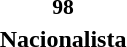<table width=69%>
<tr>
</tr>
<tr align=center>
<td></td>
</tr>
<tr>
<td><br><table width=100% style="text-align:center;">
<tr style="font-weight:bold; font-size:90%;">
<td width=100% bgcolor=>98</td>
</tr>
<tr style="font-weight:bold; text-align:center">
<td><span><strong>Nacionalista</strong></span></td>
</tr>
</table>
</td>
</tr>
</table>
